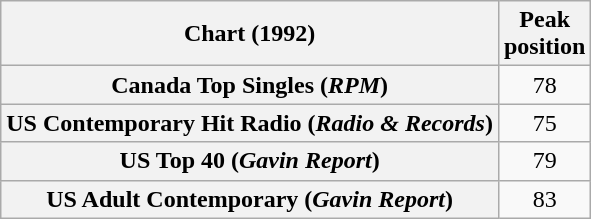<table class="wikitable sortable plainrowheaders" style="text-align:center">
<tr>
<th scope="col">Chart (1992)</th>
<th scope="col">Peak<br>position</th>
</tr>
<tr>
<th scope="row">Canada Top Singles (<em>RPM</em>)</th>
<td>78</td>
</tr>
<tr>
<th scope="row">US Contemporary Hit Radio (<em>Radio & Records</em>)</th>
<td>75</td>
</tr>
<tr>
<th scope="row">US Top 40 (<em>Gavin Report</em>)</th>
<td>79</td>
</tr>
<tr>
<th scope="row">US Adult Contemporary (<em>Gavin Report</em>)</th>
<td>83</td>
</tr>
</table>
